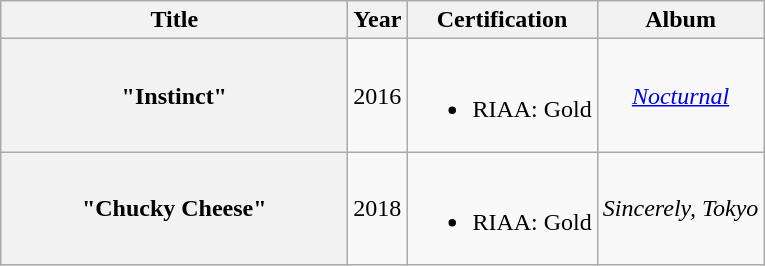<table class="wikitable plainrowheaders" style="text-align:center;">
<tr>
<th scope="col" style="width:14em;">Title</th>
<th scope="col">Year</th>
<th scope="col">Certification</th>
<th scope="col">Album</th>
</tr>
<tr>
<th scope="row">"Instinct"<br></th>
<td>2016</td>
<td><br><ul><li>RIAA: Gold</li></ul></td>
<td><em><a href='#'>Nocturnal</a></em></td>
</tr>
<tr>
<th scope="row">"Chucky Cheese"</th>
<td>2018</td>
<td><br><ul><li>RIAA: Gold</li></ul></td>
<td><em>Sincerely, Tokyo</em></td>
</tr>
</table>
